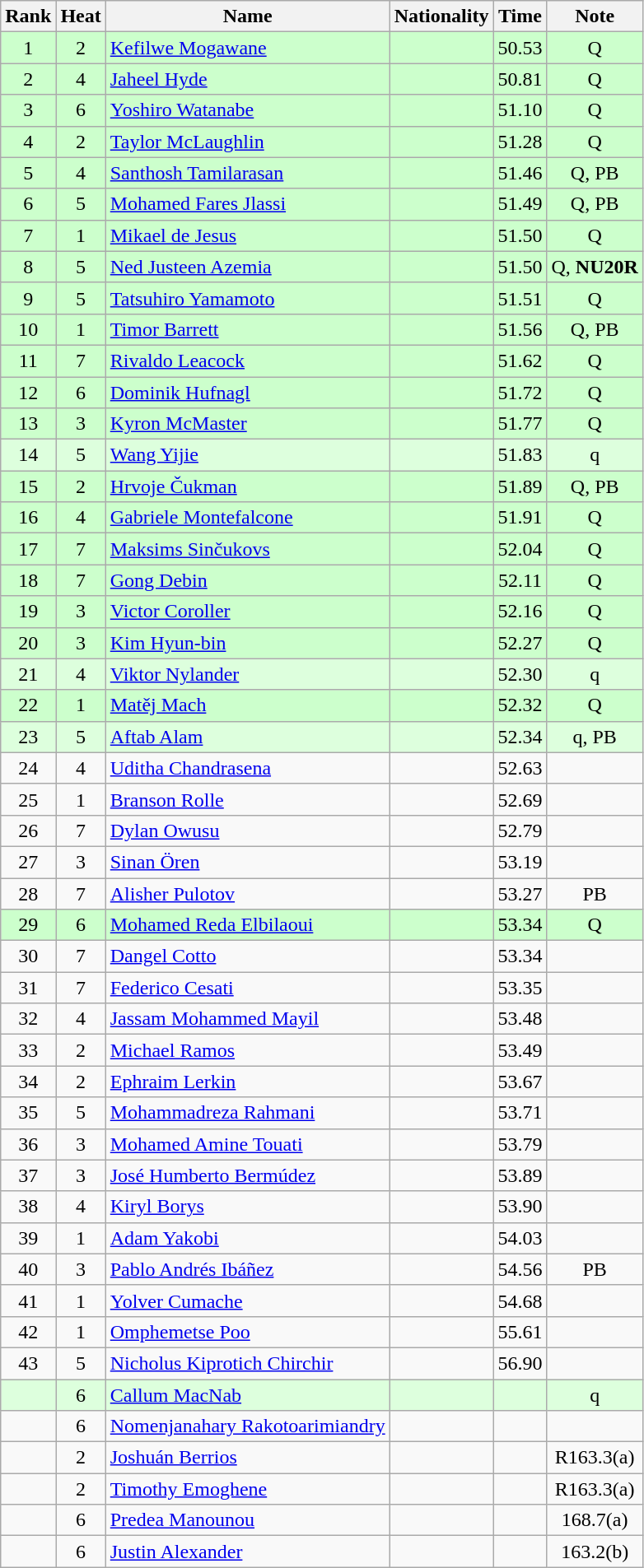<table class="wikitable sortable" style="text-align:center">
<tr>
<th>Rank</th>
<th>Heat</th>
<th>Name</th>
<th>Nationality</th>
<th>Time</th>
<th>Note</th>
</tr>
<tr bgcolor=ccffcc>
<td>1</td>
<td>2</td>
<td align=left><a href='#'>Kefilwe Mogawane</a></td>
<td align=left></td>
<td>50.53</td>
<td>Q</td>
</tr>
<tr bgcolor=ccffcc>
<td>2</td>
<td>4</td>
<td align=left><a href='#'>Jaheel Hyde</a></td>
<td align=left></td>
<td>50.81</td>
<td>Q</td>
</tr>
<tr bgcolor=ccffcc>
<td>3</td>
<td>6</td>
<td align=left><a href='#'>Yoshiro Watanabe</a></td>
<td align=left></td>
<td>51.10</td>
<td>Q</td>
</tr>
<tr bgcolor=ccffcc>
<td>4</td>
<td>2</td>
<td align=left><a href='#'>Taylor McLaughlin</a></td>
<td align=left></td>
<td>51.28</td>
<td>Q</td>
</tr>
<tr bgcolor=ccffcc>
<td>5</td>
<td>4</td>
<td align=left><a href='#'>Santhosh Tamilarasan</a></td>
<td align=left></td>
<td>51.46</td>
<td>Q, PB</td>
</tr>
<tr bgcolor=ccffcc>
<td>6</td>
<td>5</td>
<td align=left><a href='#'>Mohamed Fares Jlassi</a></td>
<td align=left></td>
<td>51.49</td>
<td>Q, PB</td>
</tr>
<tr bgcolor=ccffcc>
<td>7</td>
<td>1</td>
<td align=left><a href='#'>Mikael de Jesus</a></td>
<td align=left></td>
<td>51.50</td>
<td>Q</td>
</tr>
<tr bgcolor=ccffcc>
<td>8</td>
<td>5</td>
<td align=left><a href='#'>Ned Justeen Azemia</a></td>
<td align=left></td>
<td>51.50</td>
<td>Q, <strong>NU20R</strong></td>
</tr>
<tr bgcolor=ccffcc>
<td>9</td>
<td>5</td>
<td align=left><a href='#'>Tatsuhiro Yamamoto</a></td>
<td align=left></td>
<td>51.51</td>
<td>Q</td>
</tr>
<tr bgcolor=ccffcc>
<td>10</td>
<td>1</td>
<td align=left><a href='#'>Timor Barrett</a></td>
<td align=left></td>
<td>51.56</td>
<td>Q, PB</td>
</tr>
<tr bgcolor=ccffcc>
<td>11</td>
<td>7</td>
<td align=left><a href='#'>Rivaldo Leacock</a></td>
<td align=left></td>
<td>51.62</td>
<td>Q</td>
</tr>
<tr bgcolor=ccffcc>
<td>12</td>
<td>6</td>
<td align=left><a href='#'>Dominik Hufnagl</a></td>
<td align=left></td>
<td>51.72</td>
<td>Q</td>
</tr>
<tr bgcolor=ccffcc>
<td>13</td>
<td>3</td>
<td align=left><a href='#'>Kyron McMaster</a></td>
<td align=left></td>
<td>51.77</td>
<td>Q</td>
</tr>
<tr bgcolor=ddffdd>
<td>14</td>
<td>5</td>
<td align=left><a href='#'>Wang Yijie</a></td>
<td align=left></td>
<td>51.83</td>
<td>q</td>
</tr>
<tr bgcolor=ccffcc>
<td>15</td>
<td>2</td>
<td align=left><a href='#'>Hrvoje Čukman</a></td>
<td align=left></td>
<td>51.89</td>
<td>Q, PB</td>
</tr>
<tr bgcolor=ccffcc>
<td>16</td>
<td>4</td>
<td align=left><a href='#'>Gabriele Montefalcone</a></td>
<td align=left></td>
<td>51.91</td>
<td>Q</td>
</tr>
<tr bgcolor=ccffcc>
<td>17</td>
<td>7</td>
<td align=left><a href='#'>Maksims Sinčukovs</a></td>
<td align=left></td>
<td>52.04</td>
<td>Q</td>
</tr>
<tr bgcolor=ccffcc>
<td>18</td>
<td>7</td>
<td align=left><a href='#'>Gong Debin</a></td>
<td align=left></td>
<td>52.11</td>
<td>Q</td>
</tr>
<tr bgcolor=ccffcc>
<td>19</td>
<td>3</td>
<td align=left><a href='#'>Victor Coroller</a></td>
<td align=left></td>
<td>52.16</td>
<td>Q</td>
</tr>
<tr bgcolor=ccffcc>
<td>20</td>
<td>3</td>
<td align=left><a href='#'>Kim Hyun-bin</a></td>
<td align=left></td>
<td>52.27</td>
<td>Q</td>
</tr>
<tr bgcolor=ddffdd>
<td>21</td>
<td>4</td>
<td align=left><a href='#'>Viktor Nylander</a></td>
<td align=left></td>
<td>52.30</td>
<td>q</td>
</tr>
<tr bgcolor=ccffcc>
<td>22</td>
<td>1</td>
<td align=left><a href='#'>Matěj Mach</a></td>
<td align=left></td>
<td>52.32</td>
<td>Q</td>
</tr>
<tr bgcolor=ddffdd>
<td>23</td>
<td>5</td>
<td align=left><a href='#'>Aftab Alam</a></td>
<td align=left></td>
<td>52.34</td>
<td>q, PB</td>
</tr>
<tr>
<td>24</td>
<td>4</td>
<td align=left><a href='#'>Uditha Chandrasena</a></td>
<td align=left></td>
<td>52.63</td>
<td></td>
</tr>
<tr>
<td>25</td>
<td>1</td>
<td align=left><a href='#'>Branson Rolle</a></td>
<td align=left></td>
<td>52.69</td>
<td></td>
</tr>
<tr>
<td>26</td>
<td>7</td>
<td align=left><a href='#'>Dylan Owusu</a></td>
<td align=left></td>
<td>52.79</td>
<td></td>
</tr>
<tr>
<td>27</td>
<td>3</td>
<td align=left><a href='#'>Sinan Ören</a></td>
<td align=left></td>
<td>53.19</td>
<td></td>
</tr>
<tr>
<td>28</td>
<td>7</td>
<td align=left><a href='#'>Alisher Pulotov</a></td>
<td align=left></td>
<td>53.27</td>
<td>PB</td>
</tr>
<tr bgcolor=ccffcc>
<td>29</td>
<td>6</td>
<td align=left><a href='#'>Mohamed Reda Elbilaoui</a></td>
<td align=left></td>
<td>53.34</td>
<td>Q</td>
</tr>
<tr>
<td>30</td>
<td>7</td>
<td align=left><a href='#'>Dangel Cotto</a></td>
<td align=left></td>
<td>53.34</td>
<td></td>
</tr>
<tr>
<td>31</td>
<td>7</td>
<td align=left><a href='#'>Federico Cesati</a></td>
<td align=left></td>
<td>53.35</td>
<td></td>
</tr>
<tr>
<td>32</td>
<td>4</td>
<td align=left><a href='#'>Jassam Mohammed Mayil</a></td>
<td align=left></td>
<td>53.48</td>
<td></td>
</tr>
<tr>
<td>33</td>
<td>2</td>
<td align=left><a href='#'>Michael Ramos</a></td>
<td align=left></td>
<td>53.49</td>
<td></td>
</tr>
<tr>
<td>34</td>
<td>2</td>
<td align=left><a href='#'>Ephraim Lerkin</a></td>
<td align=left></td>
<td>53.67</td>
<td></td>
</tr>
<tr>
<td>35</td>
<td>5</td>
<td align=left><a href='#'>Mohammadreza Rahmani</a></td>
<td align=left></td>
<td>53.71</td>
<td></td>
</tr>
<tr>
<td>36</td>
<td>3</td>
<td align=left><a href='#'>Mohamed Amine Touati</a></td>
<td align=left></td>
<td>53.79</td>
<td></td>
</tr>
<tr>
<td>37</td>
<td>3</td>
<td align=left><a href='#'>José Humberto Bermúdez</a></td>
<td align=left></td>
<td>53.89</td>
<td></td>
</tr>
<tr>
<td>38</td>
<td>4</td>
<td align=left><a href='#'>Kiryl Borys</a></td>
<td align=left></td>
<td>53.90</td>
<td></td>
</tr>
<tr>
<td>39</td>
<td>1</td>
<td align=left><a href='#'>Adam Yakobi</a></td>
<td align=left></td>
<td>54.03</td>
<td></td>
</tr>
<tr>
<td>40</td>
<td>3</td>
<td align=left><a href='#'>Pablo Andrés Ibáñez</a></td>
<td align=left></td>
<td>54.56</td>
<td>PB</td>
</tr>
<tr>
<td>41</td>
<td>1</td>
<td align=left><a href='#'>Yolver Cumache</a></td>
<td align=left></td>
<td>54.68</td>
<td></td>
</tr>
<tr>
<td>42</td>
<td>1</td>
<td align=left><a href='#'>Omphemetse Poo</a></td>
<td align=left></td>
<td>55.61</td>
<td></td>
</tr>
<tr>
<td>43</td>
<td>5</td>
<td align=left><a href='#'>Nicholus Kiprotich Chirchir</a></td>
<td align=left></td>
<td>56.90</td>
<td></td>
</tr>
<tr bgcolor=ddffdd>
<td></td>
<td>6</td>
<td align=left><a href='#'>Callum MacNab</a></td>
<td align=left></td>
<td></td>
<td>q</td>
</tr>
<tr>
<td></td>
<td>6</td>
<td align=left><a href='#'>Nomenjanahary Rakotoarimiandry</a></td>
<td align=left></td>
<td></td>
<td></td>
</tr>
<tr>
<td></td>
<td>2</td>
<td align=left><a href='#'>Joshuán Berrios</a></td>
<td align=left></td>
<td></td>
<td>R163.3(a)</td>
</tr>
<tr>
<td></td>
<td>2</td>
<td align=left><a href='#'>Timothy Emoghene</a></td>
<td align=left></td>
<td></td>
<td>R163.3(a)</td>
</tr>
<tr>
<td></td>
<td>6</td>
<td align=left><a href='#'>Predea Manounou</a></td>
<td align=left></td>
<td></td>
<td>168.7(a)</td>
</tr>
<tr>
<td></td>
<td>6</td>
<td align=left><a href='#'>Justin Alexander</a></td>
<td align=left></td>
<td></td>
<td>163.2(b)</td>
</tr>
</table>
